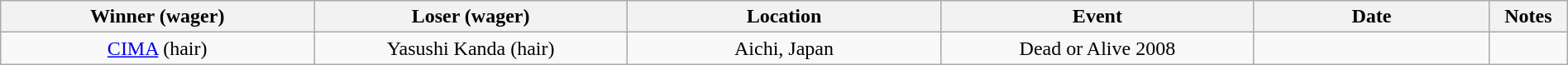<table class="wikitable sortable" width=100%  style="text-align: center">
<tr>
<th width=20% scope="col">Winner (wager)</th>
<th width=20% scope="col">Loser (wager)</th>
<th width=20% scope="col">Location</th>
<th width=20% scope="col">Event</th>
<th width=15% scope="col">Date</th>
<th class="unsortable" width=5% scope="col">Notes</th>
</tr>
<tr>
<td><a href='#'>CIMA</a> (hair)</td>
<td>Yasushi Kanda (hair)</td>
<td>Aichi, Japan</td>
<td>Dead or Alive 2008</td>
<td></td>
<td></td>
</tr>
</table>
